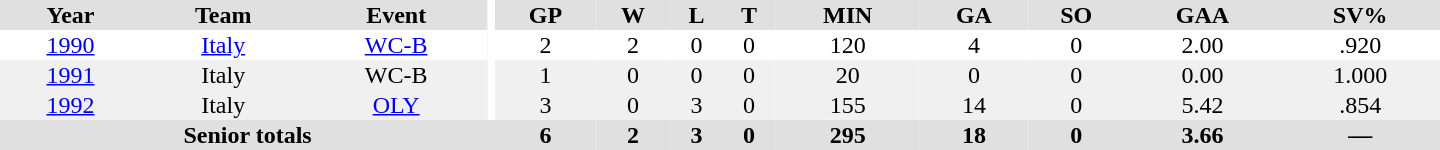<table border="0" cellpadding="1" cellspacing="0" ID="Table3" style="text-align:center; width:60em">
<tr ALIGN="center" bgcolor="#e0e0e0">
<th>Year</th>
<th>Team</th>
<th>Event</th>
<th rowspan="99" bgcolor="#ffffff"></th>
<th>GP</th>
<th>W</th>
<th>L</th>
<th>T</th>
<th>MIN</th>
<th>GA</th>
<th>SO</th>
<th>GAA</th>
<th>SV%</th>
</tr>
<tr>
<td><a href='#'>1990</a></td>
<td><a href='#'>Italy</a></td>
<td><a href='#'>WC-B</a></td>
<td>2</td>
<td>2</td>
<td>0</td>
<td>0</td>
<td>120</td>
<td>4</td>
<td>0</td>
<td>2.00</td>
<td>.920</td>
</tr>
<tr bgcolor="#f0f0f0">
<td><a href='#'>1991</a></td>
<td>Italy</td>
<td>WC-B</td>
<td>1</td>
<td>0</td>
<td>0</td>
<td>0</td>
<td>20</td>
<td>0</td>
<td>0</td>
<td>0.00</td>
<td>1.000</td>
</tr>
<tr bgcolor="#f0f0f0">
<td><a href='#'>1992</a></td>
<td>Italy</td>
<td><a href='#'>OLY</a></td>
<td>3</td>
<td>0</td>
<td>3</td>
<td>0</td>
<td>155</td>
<td>14</td>
<td>0</td>
<td>5.42</td>
<td>.854</td>
</tr>
<tr bgcolor="#e0e0e0">
<th colspan=4>Senior totals</th>
<th>6</th>
<th>2</th>
<th>3</th>
<th>0</th>
<th>295</th>
<th>18</th>
<th>0</th>
<th>3.66</th>
<th>—</th>
</tr>
</table>
